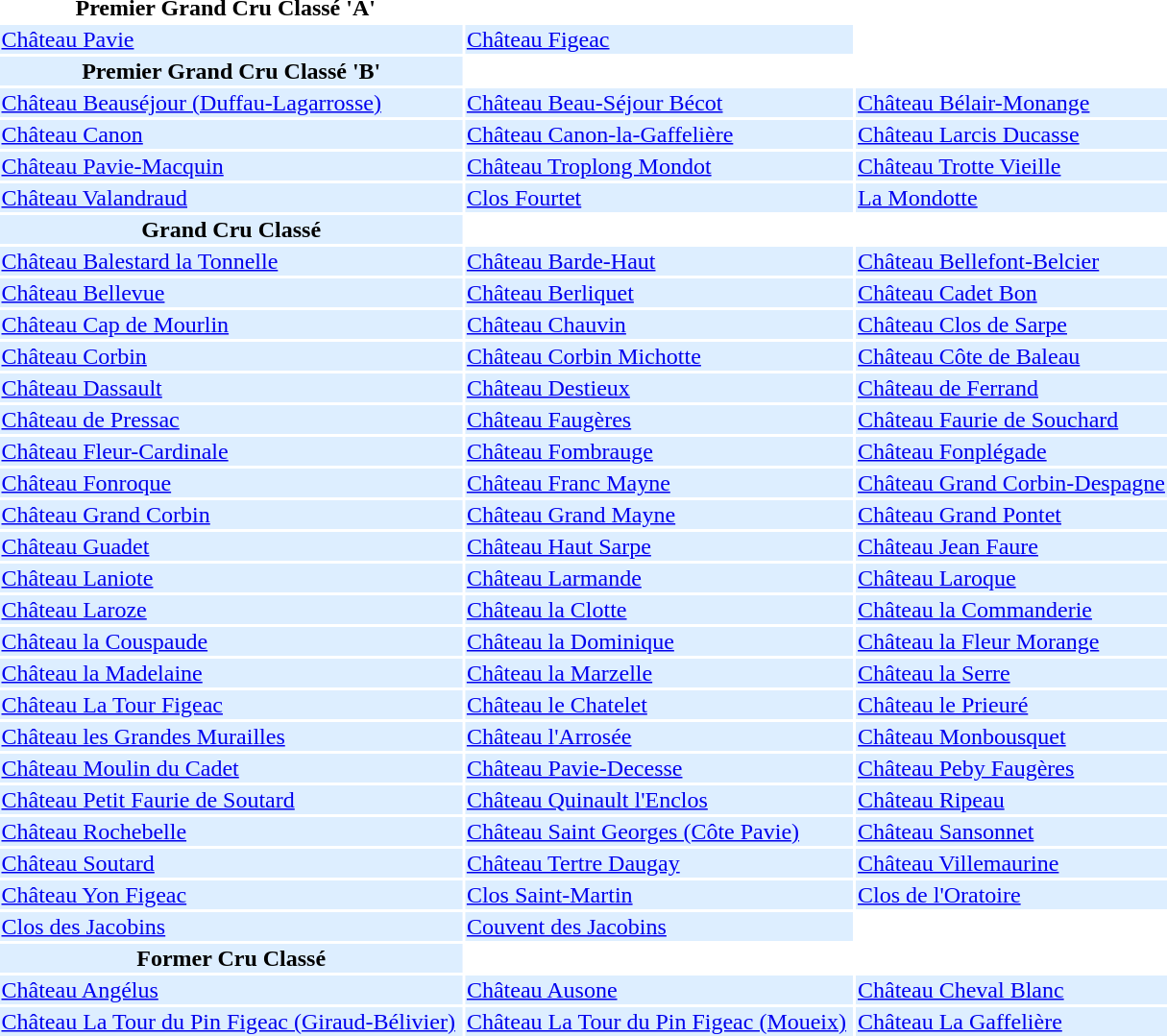<table>
<tr>
<th>Premier Grand Cru Classé 'A'  </th>
</tr>
<tr ---- bgcolor="#DDEEFF">
<td><a href='#'>Château Pavie</a></td>
<td><a href='#'>Château Figeac</a><small></small></td>
</tr>
<tr ---- bgcolor="#DDEEFF">
<th>Premier Grand Cru Classé 'B'</th>
</tr>
<tr ---- bgcolor="#DDEEFF">
<td><a href='#'>Château Beauséjour (Duffau-Lagarrosse)</a></td>
<td><a href='#'>Château Beau-Séjour Bécot</a></td>
<td><a href='#'>Château Bélair-Monange</a></td>
</tr>
<tr ---- bgcolor="#DDEEFF">
<td><a href='#'>Château Canon</a></td>
<td><a href='#'>Château Canon-la-Gaffelière</a><small></small></td>
<td><a href='#'>Château Larcis Ducasse</a><small></small></td>
</tr>
<tr ---- bgcolor="#DDEEFF">
<td><a href='#'>Château Pavie-Macquin</a><small></small><small></small></td>
<td><a href='#'>Château Troplong Mondot</a><small></small></td>
<td><a href='#'>Château Trotte Vieille</a></td>
</tr>
<tr ---- bgcolor="#DDEEFF">
<td><a href='#'>Château Valandraud</a><small></small></td>
<td><a href='#'>Clos Fourtet</a></td>
<td><a href='#'>La Mondotte</a><small></small></td>
</tr>
<tr ---- bgcolor="#DDEEFF">
<th>Grand Cru Classé</th>
</tr>
<tr ---- bgcolor="#DDEEFF">
<td><a href='#'>Château Balestard la Tonnelle</a></td>
<td><a href='#'>Château Barde-Haut</a><small></small></td>
<td><a href='#'>Château Bellefont-Belcier</a><small></small></td>
</tr>
<tr ---- bgcolor="#DDEEFF">
<td><a href='#'>Château Bellevue</a><small></small></td>
<td><a href='#'>Château Berliquet</a></td>
<td><a href='#'>Château Cadet Bon</a><small></small></td>
</tr>
<tr ---- bgcolor="#DDEEFF">
<td><a href='#'>Château Cap de Mourlin</a></td>
<td><a href='#'>Château Chauvin</a></td>
<td><a href='#'>Château Clos de Sarpe</a><small></small></td>
</tr>
<tr ---- bgcolor="#DDEEFF">
<td><a href='#'>Château Corbin</a></td>
<td><a href='#'>Château Corbin Michotte</a><small></small></td>
<td><a href='#'>Château Côte de Baleau</a><small></small></td>
</tr>
<tr ---- bgcolor="#DDEEFF">
<td><a href='#'>Château Dassault</a></td>
<td><a href='#'>Château Destieux</a><small></small></td>
<td><a href='#'>Château de Ferrand</a><small></small></td>
</tr>
<tr ---- bgcolor="#DDEEFF">
<td><a href='#'>Château de Pressac</a><small></small></td>
<td><a href='#'>Château Faugères</a><small></small></td>
<td><a href='#'>Château Faurie de Souchard</a><small></small></td>
</tr>
<tr ---- bgcolor="#DDEEFF">
<td><a href='#'>Château Fleur-Cardinale</a><small></small></td>
<td><a href='#'>Château Fombrauge</a><small></small></td>
<td><a href='#'>Château Fonplégade</a></td>
</tr>
<tr ---- bgcolor="#DDEEFF">
<td><a href='#'>Château Fonroque</a></td>
<td><a href='#'>Château Franc Mayne</a></td>
<td><a href='#'>Château Grand Corbin-Despagne</a><small></small></td>
</tr>
<tr ---- bgcolor="#DDEEFF">
<td><a href='#'>Château Grand Corbin</a><small></small></td>
<td><a href='#'>Château Grand Mayne</a></td>
<td><a href='#'>Château Grand Pontet</a></td>
</tr>
<tr ---- bgcolor="#DDEEFF">
<td><a href='#'>Château Guadet</a><small></small></td>
<td><a href='#'>Château Haut Sarpe</a></td>
<td><a href='#'>Château Jean Faure</a><small></small></td>
</tr>
<tr ---- bgcolor="#DDEEFF">
<td><a href='#'>Château Laniote</a></td>
<td><a href='#'>Château Larmande</a></td>
<td><a href='#'>Château Laroque</a></td>
</tr>
<tr ---- bgcolor="#DDEEFF">
<td><a href='#'>Château Laroze</a></td>
<td><a href='#'>Château la Clotte</a></td>
<td><a href='#'>Château la Commanderie</a><small></small></td>
</tr>
<tr ---- bgcolor="#DDEEFF">
<td><a href='#'>Château la Couspaude</a></td>
<td><a href='#'>Château la Dominique</a></td>
<td><a href='#'>Château la Fleur Morange</a><small></small></td>
</tr>
<tr ---- bgcolor="#DDEEFF">
<td><a href='#'>Château la Madelaine</a><small></small></td>
<td><a href='#'>Château la Marzelle</a><small></small></td>
<td><a href='#'>Château la Serre</a></td>
</tr>
<tr ---- bgcolor="#DDEEFF">
<td><a href='#'>Château La Tour Figeac</a></td>
<td><a href='#'>Château le Chatelet</a><small></small></td>
<td><a href='#'>Château le Prieuré</a></td>
</tr>
<tr ---- bgcolor="#DDEEFF">
<td><a href='#'>Château les Grandes Murailles</a></td>
<td><a href='#'>Château l'Arrosée</a></td>
<td><a href='#'>Château Monbousquet</a><small></small></td>
</tr>
<tr ---- bgcolor="#DDEEFF">
<td><a href='#'>Château Moulin du Cadet</a></td>
<td><a href='#'>Château Pavie-Decesse</a></td>
<td><a href='#'>Château Peby Faugères</a></td>
</tr>
<tr ---- bgcolor="#DDEEFF">
<td><a href='#'>Château Petit Faurie de Soutard</a><small></small></td>
<td><a href='#'>Château Quinault l'Enclos</a><small></small></td>
<td><a href='#'>Château Ripeau</a></td>
</tr>
<tr ---- bgcolor="#DDEEFF">
<td><a href='#'>Château Rochebelle</a><small></small></td>
<td><a href='#'>Château Saint Georges (Côte Pavie)</a>  </td>
<td><a href='#'>Château Sansonnet</a><small></small></td>
</tr>
<tr ---- bgcolor="#DDEEFF">
<td><a href='#'>Château Soutard</a></td>
<td><a href='#'>Château Tertre Daugay</a><small></small></td>
<td><a href='#'>Château Villemaurine</a><small></small></td>
</tr>
<tr ---- bgcolor="#DDEEFF">
<td><a href='#'>Château Yon Figeac</a><small></small></td>
<td><a href='#'>Clos Saint-Martin</a></td>
<td><a href='#'>Clos de l'Oratoire</a></td>
</tr>
<tr ---- bgcolor="#DDEEFF">
<td><a href='#'>Clos des Jacobins</a></td>
<td><a href='#'>Couvent des Jacobins</a></td>
</tr>
<tr ---- bgcolor="#DDEEFF">
<th>Former Cru Classé</th>
</tr>
<tr ---- bgcolor="#DDEEFF">
<td><a href='#'>Château Angélus</a><small></small></td>
<td><a href='#'>Château Ausone</a><small></small></td>
<td><a href='#'>Château Cheval Blanc</a><small></small></td>
</tr>
<tr ---- bgcolor="#DDEEFF">
<td><a href='#'>Château La Tour du Pin Figeac (Giraud-Bélivier)</a><small></small> </td>
<td><a href='#'>Château La Tour du Pin Figeac (Moueix)</a><small></small> </td>
<td><a href='#'>Château La Gaffelière</a><small></small></td>
</tr>
<tr ---- bgcolor="#DDEEFF">
</tr>
</table>
